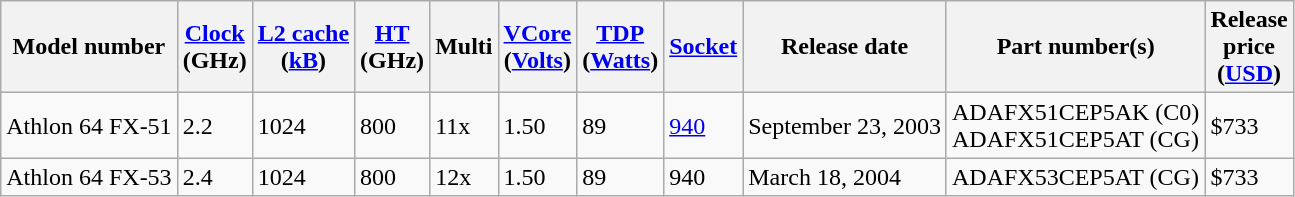<table class="wikitable">
<tr>
<th>Model number</th>
<th><a href='#'>Clock</a><br>(GHz)</th>
<th><a href='#'>L2 cache</a><br>(<a href='#'>kB</a>)</th>
<th><a href='#'>HT</a><br>(GHz)</th>
<th>Multi</th>
<th><a href='#'>VCore</a><br>(<a href='#'>Volts</a>)</th>
<th><a href='#'>TDP</a><br>(<a href='#'>Watts</a>)</th>
<th><a href='#'>Socket</a></th>
<th>Release date</th>
<th>Part number(s)</th>
<th>Release<br>price<br>(<a href='#'>USD</a>)</th>
</tr>
<tr>
<td>Athlon 64 FX-51</td>
<td>2.2</td>
<td>1024</td>
<td>800</td>
<td>11x</td>
<td>1.50</td>
<td>89</td>
<td><a href='#'>940</a></td>
<td>September 23, 2003</td>
<td>ADAFX51CEP5AK (C0)<br>ADAFX51CEP5AT (CG)</td>
<td>$733</td>
</tr>
<tr>
<td>Athlon 64 FX-53</td>
<td>2.4</td>
<td>1024</td>
<td>800</td>
<td>12x</td>
<td>1.50</td>
<td>89</td>
<td>940</td>
<td>March 18, 2004</td>
<td>ADAFX53CEP5AT (CG)</td>
<td>$733</td>
</tr>
</table>
